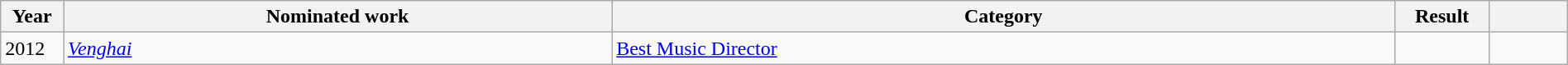<table class="wikitable" style="width:100%;">
<tr>
<th scope="col" style="width:4%;">Year</th>
<th scope="col" style="width:35%;">Nominated work</th>
<th scope="col" style="width:50%;">Category</th>
<th scope="col" style="width:6%;">Result</th>
<th scope="col" style="width:5%;"></th>
</tr>
<tr>
<td>2012</td>
<td><em><a href='#'>Venghai</a></em></td>
<td><a href='#'>Best Music Director</a></td>
<td></td>
<td></td>
</tr>
</table>
